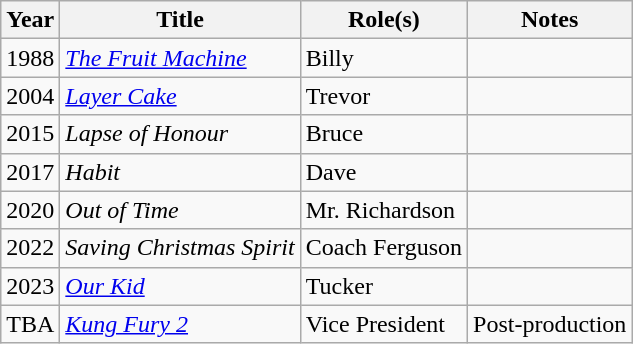<table class="wikitable">
<tr>
<th>Year</th>
<th>Title</th>
<th>Role(s)</th>
<th>Notes</th>
</tr>
<tr>
<td>1988</td>
<td><em><a href='#'>The Fruit Machine</a></em></td>
<td>Billy</td>
<td></td>
</tr>
<tr>
<td>2004</td>
<td><em><a href='#'>Layer Cake</a></em></td>
<td>Trevor</td>
<td></td>
</tr>
<tr>
<td>2015</td>
<td><em>Lapse of Honour</em></td>
<td>Bruce</td>
<td></td>
</tr>
<tr>
<td>2017</td>
<td><em>Habit</em></td>
<td>Dave</td>
<td></td>
</tr>
<tr>
<td>2020</td>
<td><em>Out of Time</em></td>
<td>Mr. Richardson</td>
<td></td>
</tr>
<tr>
<td>2022</td>
<td><em>Saving Christmas Spirit</em></td>
<td>Coach Ferguson</td>
<td></td>
</tr>
<tr>
<td>2023</td>
<td><em><a href='#'>Our Kid</a></em></td>
<td>Tucker</td>
<td></td>
</tr>
<tr>
<td>TBA</td>
<td><em><a href='#'>Kung Fury 2</a></em></td>
<td>Vice President</td>
<td>Post-production</td>
</tr>
</table>
